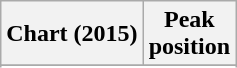<table class="wikitable sortable plainrowheaders" style="text-align:center;">
<tr>
<th scope="col">Chart (2015)</th>
<th scope="col">Peak<br>position</th>
</tr>
<tr>
</tr>
<tr>
</tr>
<tr>
</tr>
<tr>
</tr>
<tr>
</tr>
<tr>
</tr>
<tr>
</tr>
<tr>
</tr>
<tr>
</tr>
</table>
